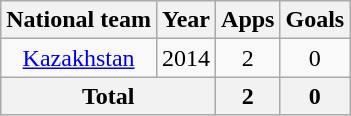<table class="wikitable" style="text-align:center">
<tr>
<th>National team</th>
<th>Year</th>
<th>Apps</th>
<th>Goals</th>
</tr>
<tr>
<td><a href='#'>Kazakhstan</a></td>
<td>2014</td>
<td>2</td>
<td>0</td>
</tr>
<tr>
<th colspan="2">Total</th>
<th>2</th>
<th>0</th>
</tr>
</table>
